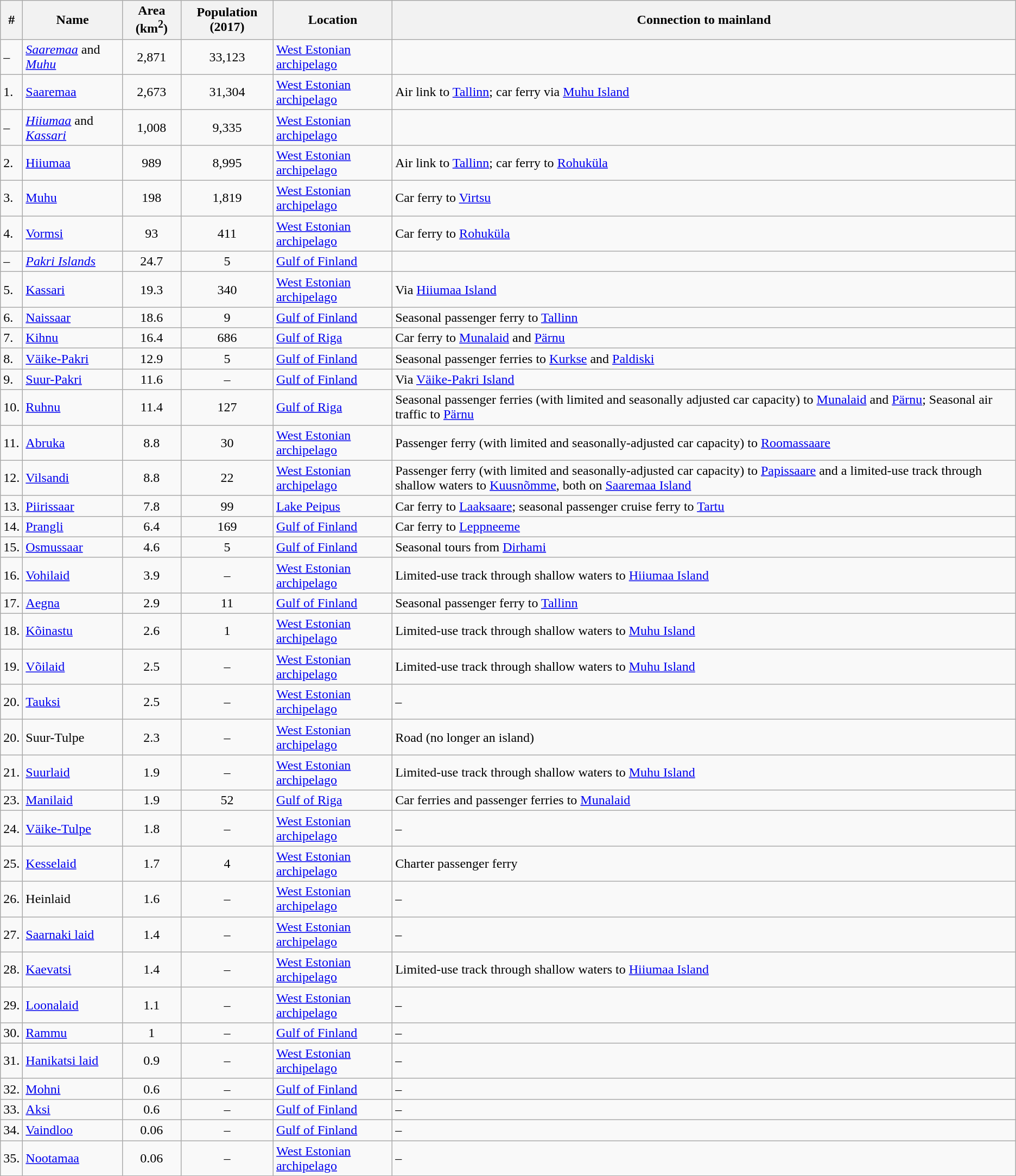<table class="wikitable sortable">
<tr>
<th class="unsortable">#</th>
<th>Name</th>
<th>Area (km<sup>2</sup>)</th>
<th>Population (2017)</th>
<th>Location</th>
<th>Connection to mainland</th>
</tr>
<tr>
<td>–</td>
<td><em><a href='#'>Saaremaa</a></em> and <em><a href='#'>Muhu</a></em></td>
<td align="center">2,871</td>
<td align="center">33,123</td>
<td><a href='#'>West Estonian archipelago</a></td>
<td></td>
</tr>
<tr>
<td>1.</td>
<td><a href='#'>Saaremaa</a></td>
<td align="center">2,673</td>
<td align="center">31,304</td>
<td><a href='#'>West Estonian archipelago</a></td>
<td>Air link to <a href='#'>Tallinn</a>; car ferry via <a href='#'>Muhu Island</a></td>
</tr>
<tr>
<td>–</td>
<td><em><a href='#'>Hiiumaa</a></em> and <em><a href='#'>Kassari</a></em></td>
<td align="center">1,008</td>
<td align="center">9,335</td>
<td><a href='#'>West Estonian archipelago</a></td>
<td></td>
</tr>
<tr>
<td>2.</td>
<td><a href='#'>Hiiumaa</a></td>
<td align="center">989</td>
<td align="center">8,995</td>
<td><a href='#'>West Estonian archipelago</a></td>
<td>Air link to <a href='#'>Tallinn</a>; car ferry to <a href='#'>Rohuküla</a></td>
</tr>
<tr>
<td>3.</td>
<td><a href='#'>Muhu</a></td>
<td align="center">198</td>
<td align="center">1,819</td>
<td><a href='#'>West Estonian archipelago</a></td>
<td>Car ferry to <a href='#'>Virtsu</a></td>
</tr>
<tr>
<td>4.</td>
<td><a href='#'>Vormsi</a></td>
<td align="center">93</td>
<td align="center">411</td>
<td><a href='#'>West Estonian archipelago</a></td>
<td>Car ferry to <a href='#'>Rohuküla</a></td>
</tr>
<tr>
<td>–</td>
<td><em><a href='#'>Pakri Islands</a></em></td>
<td align="center">24.7</td>
<td align="center">5</td>
<td><a href='#'>Gulf of Finland</a></td>
<td></td>
</tr>
<tr>
<td>5.</td>
<td><a href='#'>Kassari</a></td>
<td align="center">19.3</td>
<td align="center">340</td>
<td><a href='#'>West Estonian archipelago</a></td>
<td>Via <a href='#'>Hiiumaa Island</a></td>
</tr>
<tr>
<td>6.</td>
<td><a href='#'>Naissaar</a></td>
<td align="center">18.6</td>
<td align="center">9</td>
<td><a href='#'>Gulf of Finland</a></td>
<td>Seasonal passenger ferry to <a href='#'>Tallinn</a></td>
</tr>
<tr>
<td>7.</td>
<td><a href='#'>Kihnu</a></td>
<td align="center">16.4</td>
<td align="center">686</td>
<td><a href='#'>Gulf of Riga</a></td>
<td>Car ferry to <a href='#'>Munalaid</a> and <a href='#'>Pärnu</a></td>
</tr>
<tr>
<td>8.</td>
<td><a href='#'>Väike-Pakri</a></td>
<td align="center">12.9</td>
<td align="center">5</td>
<td><a href='#'>Gulf of Finland</a></td>
<td>Seasonal passenger ferries to <a href='#'>Kurkse</a> and <a href='#'>Paldiski</a></td>
</tr>
<tr>
<td>9.</td>
<td><a href='#'>Suur-Pakri</a></td>
<td align="center">11.6</td>
<td align="center">–</td>
<td><a href='#'>Gulf of Finland</a></td>
<td>Via <a href='#'>Väike-Pakri Island</a></td>
</tr>
<tr>
<td>10.</td>
<td><a href='#'>Ruhnu</a></td>
<td align="center">11.4</td>
<td align="center">127</td>
<td><a href='#'>Gulf of Riga</a></td>
<td>Seasonal passenger ferries (with limited and seasonally adjusted car capacity) to <a href='#'>Munalaid</a> and <a href='#'>Pärnu</a>; Seasonal air traffic to <a href='#'>Pärnu</a></td>
</tr>
<tr>
<td>11.</td>
<td><a href='#'>Abruka</a></td>
<td align="center">8.8</td>
<td align="center">30</td>
<td><a href='#'>West Estonian archipelago</a></td>
<td>Passenger ferry (with limited and seasonally-adjusted car capacity) to <a href='#'>Roomassaare</a></td>
</tr>
<tr>
<td>12.</td>
<td><a href='#'>Vilsandi</a></td>
<td align="center">8.8</td>
<td align="center">22</td>
<td><a href='#'>West Estonian archipelago</a></td>
<td>Passenger ferry (with limited and seasonally-adjusted car capacity) to <a href='#'>Papissaare</a> and a limited-use track through shallow waters to <a href='#'>Kuusnõmme</a>, both on <a href='#'>Saaremaa Island</a></td>
</tr>
<tr>
<td>13.</td>
<td><a href='#'>Piirissaar</a></td>
<td align="center">7.8</td>
<td align="center">99</td>
<td><a href='#'>Lake Peipus</a></td>
<td>Car ferry to <a href='#'>Laaksaare</a>; seasonal passenger cruise ferry to <a href='#'>Tartu</a></td>
</tr>
<tr>
<td>14.</td>
<td><a href='#'>Prangli</a></td>
<td align="center">6.4</td>
<td align="center">169</td>
<td><a href='#'>Gulf of Finland</a></td>
<td>Car ferry to <a href='#'>Leppneeme</a></td>
</tr>
<tr>
<td>15.</td>
<td><a href='#'>Osmussaar</a></td>
<td align="center">4.6</td>
<td align="center">5</td>
<td><a href='#'>Gulf of Finland</a></td>
<td>Seasonal tours from <a href='#'>Dirhami</a></td>
</tr>
<tr>
<td>16.</td>
<td><a href='#'>Vohilaid</a></td>
<td align="center">3.9</td>
<td align="center">–</td>
<td><a href='#'>West Estonian archipelago</a></td>
<td>Limited-use track through shallow waters to <a href='#'>Hiiumaa Island</a></td>
</tr>
<tr>
<td>17.</td>
<td><a href='#'>Aegna</a></td>
<td align="center">2.9</td>
<td align="center">11</td>
<td><a href='#'>Gulf of Finland</a></td>
<td>Seasonal passenger ferry to <a href='#'>Tallinn</a></td>
</tr>
<tr>
<td>18.</td>
<td><a href='#'>Kõinastu</a></td>
<td align="center">2.6</td>
<td align="center">1</td>
<td><a href='#'>West Estonian archipelago</a></td>
<td>Limited-use track through shallow waters to <a href='#'>Muhu Island</a></td>
</tr>
<tr>
<td>19.</td>
<td><a href='#'>Võilaid</a></td>
<td align="center">2.5</td>
<td align="center">–</td>
<td><a href='#'>West Estonian archipelago</a></td>
<td>Limited-use track through shallow waters to <a href='#'>Muhu Island</a></td>
</tr>
<tr>
<td>20.</td>
<td><a href='#'>Tauksi</a></td>
<td align="center">2.5</td>
<td align="center">–</td>
<td><a href='#'>West Estonian archipelago</a></td>
<td>–</td>
</tr>
<tr>
<td>20.</td>
<td>Suur-Tulpe</td>
<td align="center">2.3</td>
<td align="center">–</td>
<td><a href='#'>West Estonian archipelago</a></td>
<td>Road (no longer an island)</td>
</tr>
<tr>
<td>21.</td>
<td><a href='#'>Suurlaid</a></td>
<td align="center">1.9</td>
<td align="center">–</td>
<td><a href='#'>West Estonian archipelago</a></td>
<td>Limited-use track through shallow waters to <a href='#'>Muhu Island</a></td>
</tr>
<tr>
<td>23.</td>
<td><a href='#'>Manilaid</a></td>
<td align="center">1.9</td>
<td align="center">52</td>
<td><a href='#'>Gulf of Riga</a></td>
<td>Car ferries and passenger ferries to <a href='#'>Munalaid</a></td>
</tr>
<tr>
<td>24.</td>
<td><a href='#'>Väike-Tulpe</a></td>
<td align="center">1.8</td>
<td align="center">–</td>
<td><a href='#'>West Estonian archipelago</a></td>
<td>–</td>
</tr>
<tr>
<td>25.</td>
<td><a href='#'>Kesselaid</a></td>
<td align="center">1.7</td>
<td align="center">4</td>
<td><a href='#'>West Estonian archipelago</a></td>
<td>Charter passenger ferry</td>
</tr>
<tr>
<td>26.</td>
<td>Heinlaid</td>
<td align="center">1.6</td>
<td align="center">–</td>
<td><a href='#'>West Estonian archipelago</a></td>
<td>–</td>
</tr>
<tr>
<td>27.</td>
<td><a href='#'>Saarnaki laid</a></td>
<td align="center">1.4</td>
<td align="center">–</td>
<td><a href='#'>West Estonian archipelago</a></td>
<td>–</td>
</tr>
<tr>
<td>28.</td>
<td><a href='#'>Kaevatsi</a></td>
<td align="center">1.4</td>
<td align="center">–</td>
<td><a href='#'>West Estonian archipelago</a></td>
<td>Limited-use track through shallow waters to <a href='#'>Hiiumaa Island</a></td>
</tr>
<tr>
<td>29.</td>
<td><a href='#'>Loonalaid</a></td>
<td align="center">1.1</td>
<td align="center">–</td>
<td><a href='#'>West Estonian archipelago</a></td>
<td>–</td>
</tr>
<tr>
<td>30.</td>
<td><a href='#'>Rammu</a></td>
<td align="center">1</td>
<td align="center">–</td>
<td><a href='#'>Gulf of Finland</a></td>
<td>–</td>
</tr>
<tr>
<td>31.</td>
<td><a href='#'>Hanikatsi laid</a></td>
<td align="center">0.9</td>
<td align="center">–</td>
<td><a href='#'>West Estonian archipelago</a></td>
<td>–</td>
</tr>
<tr>
<td>32.</td>
<td><a href='#'>Mohni</a></td>
<td align="center">0.6</td>
<td align="center">–</td>
<td><a href='#'>Gulf of Finland</a></td>
<td>–</td>
</tr>
<tr>
<td>33.</td>
<td><a href='#'>Aksi</a></td>
<td align="center">0.6</td>
<td align="center">–</td>
<td><a href='#'>Gulf of Finland</a></td>
<td>–</td>
</tr>
<tr>
<td>34.</td>
<td><a href='#'>Vaindloo</a></td>
<td align="center">0.06</td>
<td align="center">–</td>
<td><a href='#'>Gulf of Finland</a></td>
<td>–</td>
</tr>
<tr>
<td>35.</td>
<td><a href='#'>Nootamaa</a></td>
<td align="center">0.06</td>
<td align="center">–</td>
<td><a href='#'>West Estonian archipelago</a></td>
<td>–</td>
</tr>
</table>
